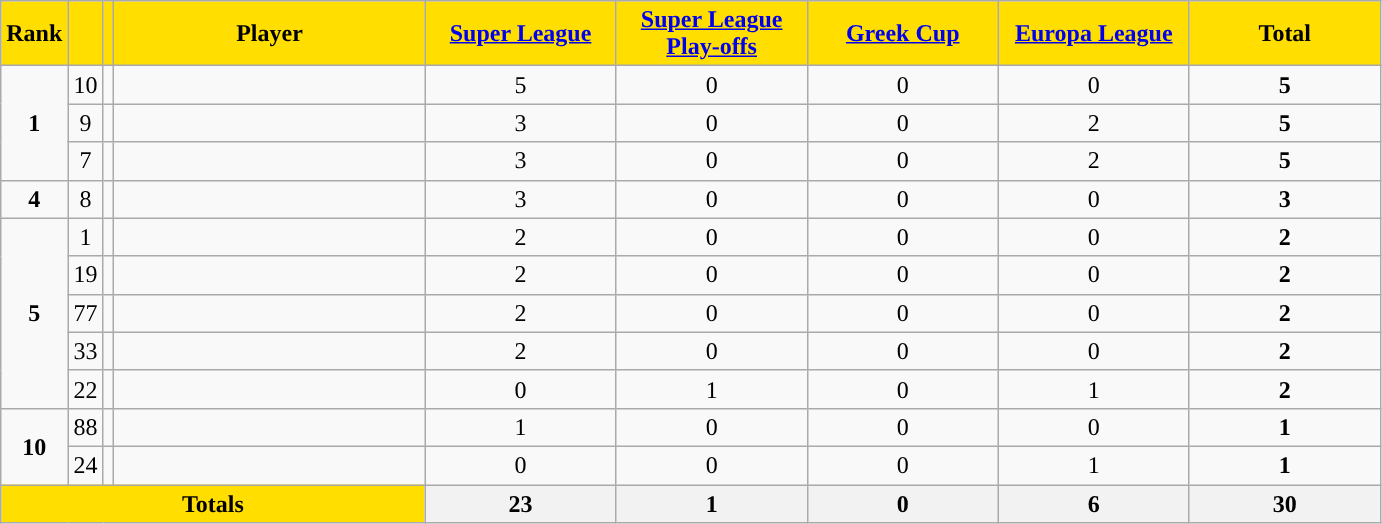<table class="wikitable sortable" style="text-align: center">
<tr>
<th style="background:#FFDE00">Rank</th>
<th style="background:#FFDE00"></th>
<th style="background:#FFDE00"></th>
<th width=200 style="background:#FFDE00">Player</th>
<th width=120 style="background:#FFDE00"><a href='#'>Super League</a></th>
<th width=120 style="background:#FFDE00"><a href='#'>Super League Play-offs</a></th>
<th width=120 style="background:#FFDE00"><a href='#'>Greek Cup</a></th>
<th width=120 style="background:#FFDE00"><a href='#'>Europa League</a></th>
<th width=120 style="background:#FFDE00">Total</th>
</tr>
<tr>
<td rowspan=3><strong>1</strong></td>
<td>10</td>
<td></td>
<td align=left></td>
<td>5</td>
<td>0</td>
<td>0</td>
<td>0</td>
<td><strong>5</strong></td>
</tr>
<tr>
<td>9</td>
<td></td>
<td align=left></td>
<td>3</td>
<td>0</td>
<td>0</td>
<td>2</td>
<td><strong>5</strong></td>
</tr>
<tr>
<td>7</td>
<td></td>
<td align=left></td>
<td>3</td>
<td>0</td>
<td>0</td>
<td>2</td>
<td><strong>5</strong></td>
</tr>
<tr>
<td><strong>4</strong></td>
<td>8</td>
<td></td>
<td align=left></td>
<td>3</td>
<td>0</td>
<td>0</td>
<td>0</td>
<td><strong>3</strong></td>
</tr>
<tr>
<td rowspan=5><strong>5</strong></td>
<td>1</td>
<td></td>
<td align=left></td>
<td>2</td>
<td>0</td>
<td>0</td>
<td>0</td>
<td><strong>2</strong></td>
</tr>
<tr>
<td>19</td>
<td></td>
<td align=left></td>
<td>2</td>
<td>0</td>
<td>0</td>
<td>0</td>
<td><strong>2</strong></td>
</tr>
<tr>
<td>77</td>
<td></td>
<td align=left></td>
<td>2</td>
<td>0</td>
<td>0</td>
<td>0</td>
<td><strong>2</strong></td>
</tr>
<tr>
<td>33</td>
<td></td>
<td align=left></td>
<td>2</td>
<td>0</td>
<td>0</td>
<td>0</td>
<td><strong>2</strong></td>
</tr>
<tr>
<td>22</td>
<td></td>
<td align=left></td>
<td>0</td>
<td>1</td>
<td>0</td>
<td>1</td>
<td><strong>2</strong></td>
</tr>
<tr>
<td rowspan=2><strong>10</strong></td>
<td>88</td>
<td></td>
<td align=left></td>
<td>1</td>
<td>0</td>
<td>0</td>
<td>0</td>
<td><strong>1</strong></td>
</tr>
<tr>
<td>24</td>
<td></td>
<td align=left></td>
<td>0</td>
<td>0</td>
<td>0</td>
<td>1</td>
<td><strong>1</strong></td>
</tr>
<tr class="sortbottom">
<th colspan=4 style="background:#FFDE00"><strong>Totals</strong></th>
<th><strong>23</strong></th>
<th><strong> 1</strong></th>
<th><strong> 0</strong></th>
<th><strong> 6</strong></th>
<th><strong>30</strong></th>
</tr>
</table>
